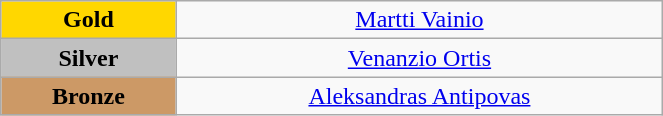<table class="wikitable" style="text-align:center; " width="35%">
<tr>
<td bgcolor="gold"><strong>Gold</strong></td>
<td><a href='#'>Martti Vainio</a><br>  <small><em></em></small></td>
</tr>
<tr>
<td bgcolor="silver"><strong>Silver</strong></td>
<td><a href='#'>Venanzio Ortis</a><br>  <small><em></em></small></td>
</tr>
<tr>
<td bgcolor="CC9966"><strong>Bronze</strong></td>
<td><a href='#'>Aleksandras Antipovas</a><br>  <small><em></em></small></td>
</tr>
</table>
